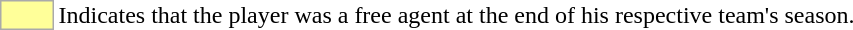<table>
<tr>
<td style="background:#ff9; border:1px solid #aaa; width:2em"></td>
<td>Indicates that the player was a free agent at the end of his respective team's  season.</td>
</tr>
</table>
